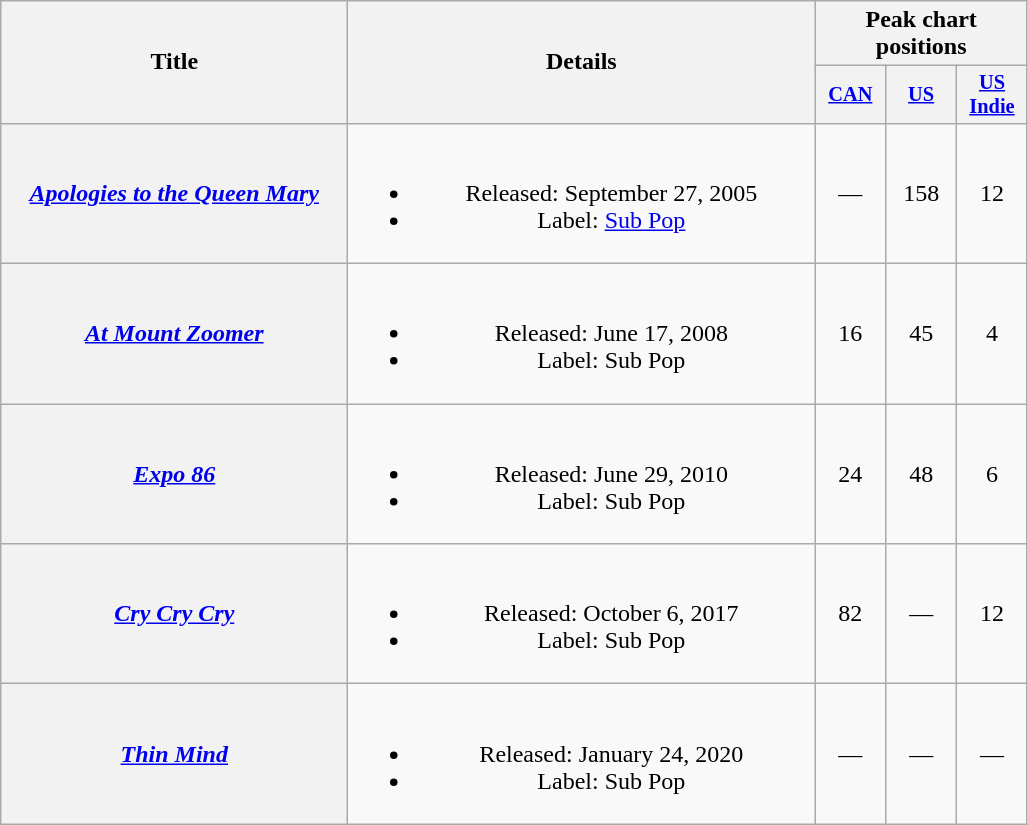<table class="wikitable plainrowheaders" style="text-align:center;">
<tr>
<th scope="col" rowspan="2" style="width:14em;">Title</th>
<th scope="col" rowspan="2" style="width:19em;">Details</th>
<th scope="col" colspan="3">Peak chart positions</th>
</tr>
<tr>
<th scope="col" style="width:3em;font-size:85%;"><a href='#'>CAN</a><br></th>
<th scope="col" style="width:3em;font-size:85%;"><a href='#'>US</a><br></th>
<th scope="col" style="width:3em;font-size:85%;"><a href='#'>US<br>Indie</a><br></th>
</tr>
<tr>
<th scope="row"><em><a href='#'>Apologies to the Queen Mary</a></em></th>
<td><br><ul><li>Released: September 27, 2005</li><li>Label: <a href='#'>Sub Pop</a></li></ul></td>
<td>—</td>
<td>158</td>
<td>12</td>
</tr>
<tr>
<th scope="row"><em><a href='#'>At Mount Zoomer</a></em></th>
<td><br><ul><li>Released: June 17, 2008</li><li>Label: Sub Pop</li></ul></td>
<td>16</td>
<td>45</td>
<td>4</td>
</tr>
<tr>
<th scope="row"><em><a href='#'>Expo 86</a></em></th>
<td><br><ul><li>Released: June 29, 2010</li><li>Label: Sub Pop</li></ul></td>
<td>24</td>
<td>48</td>
<td>6</td>
</tr>
<tr>
<th scope="row"><em><a href='#'>Cry Cry Cry</a></em></th>
<td><br><ul><li>Released: October 6, 2017</li><li>Label: Sub Pop</li></ul></td>
<td>82</td>
<td>—</td>
<td>12</td>
</tr>
<tr>
<th scope="row"><em><a href='#'>Thin Mind</a></em></th>
<td><br><ul><li>Released: January 24, 2020</li><li>Label: Sub Pop</li></ul></td>
<td>—</td>
<td>—</td>
<td>—</td>
</tr>
</table>
